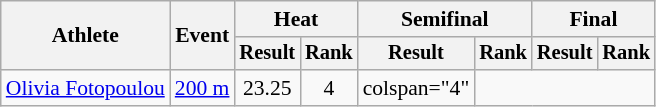<table class="wikitable" style="font-size:90%">
<tr>
<th rowspan="2">Athlete</th>
<th rowspan="2">Event</th>
<th colspan="2">Heat</th>
<th colspan="2">Semifinal</th>
<th colspan="2">Final</th>
</tr>
<tr style="font-size:95%">
<th>Result</th>
<th>Rank</th>
<th>Result</th>
<th>Rank</th>
<th>Result</th>
<th>Rank</th>
</tr>
<tr align=center>
<td align=left><a href='#'>Olivia Fotopoulou</a></td>
<td align=left><a href='#'>200 m</a></td>
<td>23.25</td>
<td>4</td>
<td>colspan="4" </td>
</tr>
</table>
